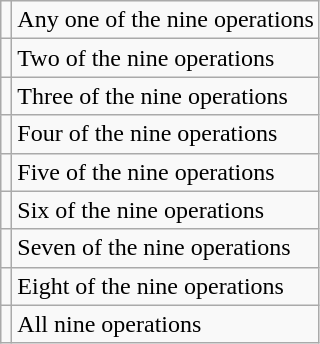<table class="wikitable">
<tr>
<td></td>
<td>Any one of the nine operations</td>
</tr>
<tr>
<td></td>
<td>Two of the nine operations</td>
</tr>
<tr>
<td></td>
<td>Three of the nine operations</td>
</tr>
<tr>
<td></td>
<td>Four of the nine operations</td>
</tr>
<tr>
<td></td>
<td>Five of the nine operations</td>
</tr>
<tr>
<td></td>
<td>Six of the nine operations</td>
</tr>
<tr>
<td></td>
<td>Seven of the nine operations</td>
</tr>
<tr>
<td></td>
<td>Eight of the nine operations</td>
</tr>
<tr>
<td></td>
<td>All nine operations</td>
</tr>
</table>
